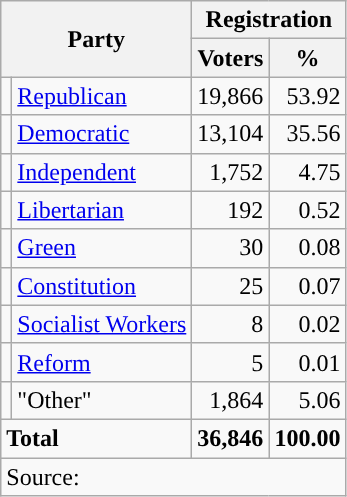<table class="wikitable">
<tr>
<th colspan="2" rowspan="2">Party</th>
<th colspan="2">Registration</th>
</tr>
<tr>
<th>Voters</th>
<th>%</th>
</tr>
<tr>
<td style="background-color:"></td>
<td><a href='#'>Republican</a></td>
<td style="text-align:right;">19,866</td>
<td style="text-align:right;">53.92</td>
</tr>
<tr>
<td style="background-color:"></td>
<td><a href='#'>Democratic</a></td>
<td style="text-align:right;">13,104</td>
<td style="text-align:right;">35.56</td>
</tr>
<tr>
<td style="background-color:"></td>
<td><a href='#'>Independent</a></td>
<td style="text-align:right;">1,752</td>
<td style="text-align:right;">4.75</td>
</tr>
<tr>
<td style="background-color:"></td>
<td><a href='#'>Libertarian</a></td>
<td style="text-align:right;">192</td>
<td style="text-align:right;">0.52</td>
</tr>
<tr>
<td style="background-color:"></td>
<td><a href='#'>Green</a></td>
<td style="text-align:right;">30</td>
<td style="text-align:right;">0.08</td>
</tr>
<tr>
<td style="background-color:"></td>
<td><a href='#'>Constitution</a></td>
<td style="text-align:right;">25</td>
<td style="text-align:right;">0.07</td>
</tr>
<tr>
<td style="background-color:"></td>
<td><a href='#'>Socialist Workers</a></td>
<td style="text-align:right;">8</td>
<td style="text-align:right;">0.02</td>
</tr>
<tr>
<td style="background-color:"></td>
<td><a href='#'>Reform</a></td>
<td style="text-align:right;">5</td>
<td style="text-align:right;">0.01</td>
</tr>
<tr>
<td></td>
<td>"Other"</td>
<td style="text-align:right;">1,864</td>
<td style="text-align:right;">5.06</td>
</tr>
<tr>
<td colspan="2"><strong>Total</strong></td>
<td style="text-align:right;"><strong>36,846</strong></td>
<td style="text-align:right;"><strong>100.00</strong></td>
</tr>
<tr>
<td colspan="4">Source: <em></em></td>
</tr>
</table>
